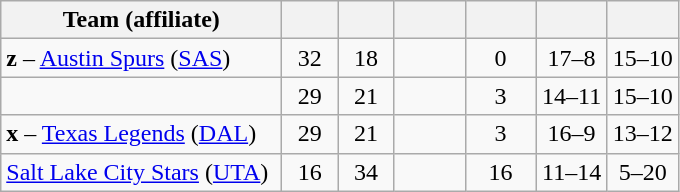<table class="wikitable" style="text-align:center">
<tr>
<th style="width:180px">Team (affiliate)</th>
<th style="width:30px"></th>
<th style="width:30px"></th>
<th style="width:40px"></th>
<th style="width:40px"></th>
<th style="width:40px"></th>
<th style="width:40px"></th>
</tr>
<tr>
<td align=left><strong>z</strong> – <a href='#'>Austin Spurs</a> (<a href='#'>SAS</a>)</td>
<td>32</td>
<td>18</td>
<td></td>
<td>0</td>
<td>17–8</td>
<td>15–10</td>
</tr>
<tr>
<td align=left></td>
<td>29</td>
<td>21</td>
<td></td>
<td>3</td>
<td>14–11</td>
<td>15–10</td>
</tr>
<tr>
<td align=left><strong>x</strong> – <a href='#'>Texas Legends</a> (<a href='#'>DAL</a>)</td>
<td>29</td>
<td>21</td>
<td></td>
<td>3</td>
<td>16–9</td>
<td>13–12</td>
</tr>
<tr>
<td align=left><a href='#'>Salt Lake City Stars</a> (<a href='#'>UTA</a>)</td>
<td>16</td>
<td>34</td>
<td></td>
<td>16</td>
<td>11–14</td>
<td>5–20</td>
</tr>
</table>
